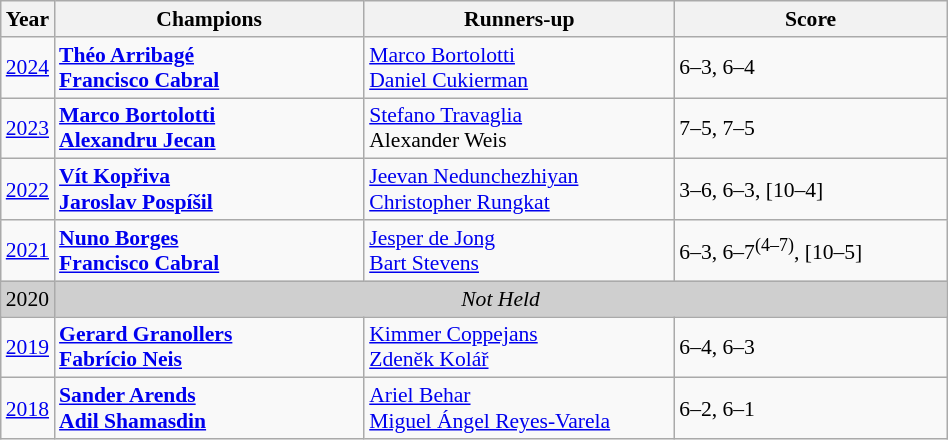<table class="wikitable" style="font-size:90%">
<tr>
<th>Year</th>
<th width="200">Champions</th>
<th width="200">Runners-up</th>
<th width="175">Score</th>
</tr>
<tr>
<td><a href='#'>2024</a></td>
<td> <strong><a href='#'>Théo Arribagé</a></strong><br> <strong><a href='#'>Francisco Cabral</a></strong></td>
<td> <a href='#'>Marco Bortolotti</a><br> <a href='#'>Daniel Cukierman</a></td>
<td>6–3, 6–4</td>
</tr>
<tr>
<td><a href='#'>2023</a></td>
<td> <strong><a href='#'>Marco Bortolotti</a></strong><br> <strong><a href='#'>Alexandru Jecan</a></strong></td>
<td> <a href='#'>Stefano Travaglia</a><br> Alexander Weis</td>
<td>7–5, 7–5</td>
</tr>
<tr>
<td><a href='#'>2022</a></td>
<td> <strong><a href='#'>Vít Kopřiva</a></strong><br> <strong><a href='#'>Jaroslav Pospíšil</a></strong></td>
<td> <a href='#'>Jeevan Nedunchezhiyan</a><br> <a href='#'>Christopher Rungkat</a></td>
<td>3–6, 6–3, [10–4]</td>
</tr>
<tr>
<td><a href='#'>2021</a></td>
<td> <strong><a href='#'>Nuno Borges</a></strong><br> <strong><a href='#'>Francisco Cabral</a></strong></td>
<td> <a href='#'>Jesper de Jong</a><br> <a href='#'>Bart Stevens</a></td>
<td>6–3, 6–7<sup>(4–7)</sup>, [10–5]</td>
</tr>
<tr>
<td style="background:#cfcfcf">2020</td>
<td colspan=3 align=center style="background:#cfcfcf"><em>Not Held</em></td>
</tr>
<tr>
<td><a href='#'>2019</a></td>
<td> <strong><a href='#'>Gerard Granollers</a></strong><br> <strong><a href='#'>Fabrício Neis</a></strong></td>
<td> <a href='#'>Kimmer Coppejans</a><br> <a href='#'>Zdeněk Kolář</a></td>
<td>6–4, 6–3</td>
</tr>
<tr>
<td><a href='#'>2018</a></td>
<td> <strong><a href='#'>Sander Arends</a></strong><br> <strong><a href='#'>Adil Shamasdin</a></strong></td>
<td> <a href='#'>Ariel Behar</a><br> <a href='#'>Miguel Ángel Reyes-Varela</a></td>
<td>6–2, 6–1</td>
</tr>
</table>
